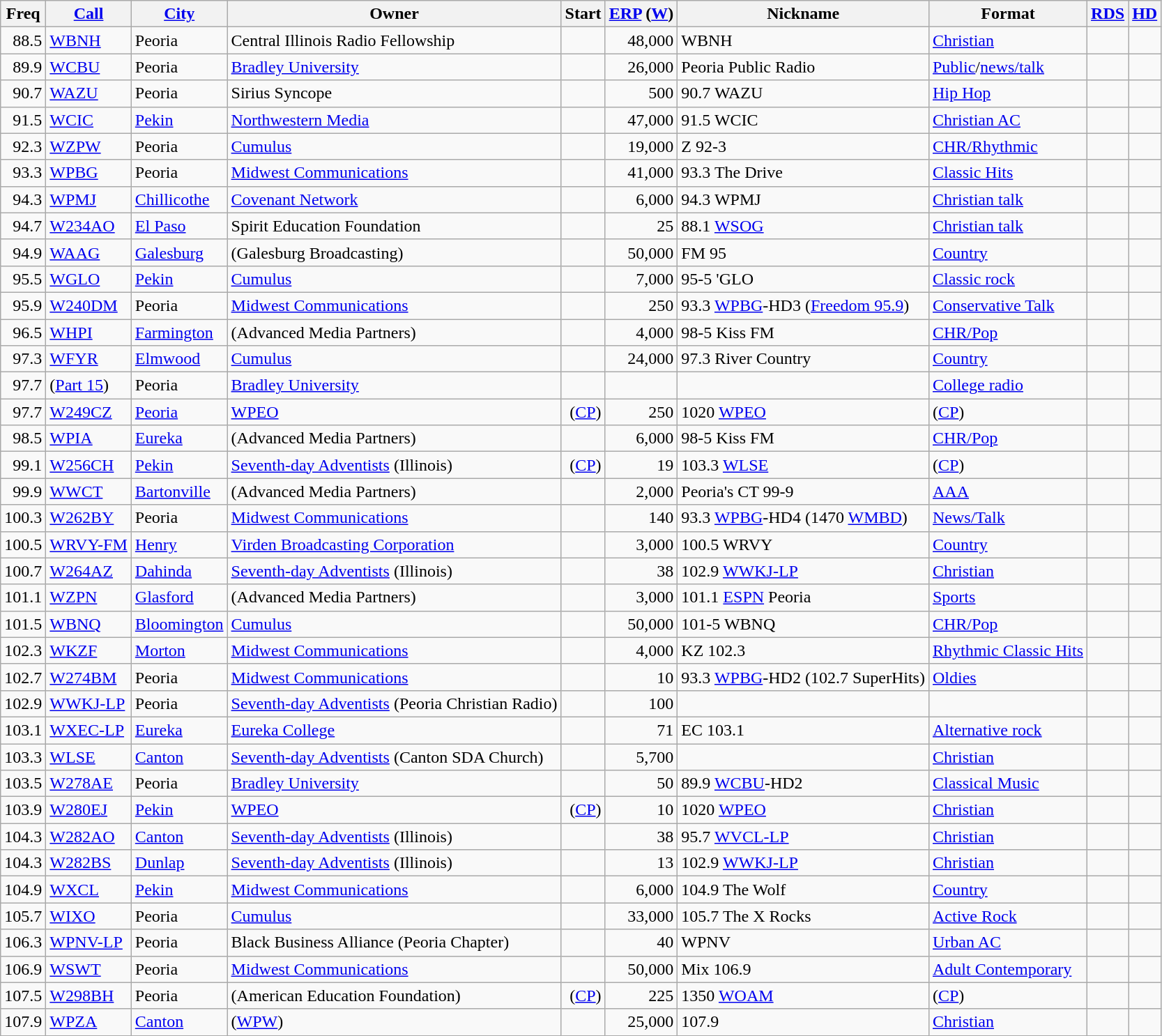<table class="wikitable sortable">
<tr>
<th>Freq</th>
<th><a href='#'>Call</a></th>
<th><a href='#'>City</a></th>
<th>Owner</th>
<th>Start</th>
<th><a href='#'>ERP</a> (<a href='#'>W</a>)</th>
<th>Nickname</th>
<th>Format</th>
<th><a href='#'>RDS</a></th>
<th><a href='#'>HD</a></th>
</tr>
<tr>
<td align=right>88.5</td>
<td><a href='#'>WBNH</a></td>
<td>Peoria</td>
<td>Central Illinois Radio Fellowship</td>
<td align=right></td>
<td align=right>48,000</td>
<td>WBNH</td>
<td><a href='#'>Christian</a></td>
<td></td>
<td></td>
</tr>
<tr>
<td align=right>89.9</td>
<td><a href='#'>WCBU</a></td>
<td>Peoria</td>
<td><a href='#'>Bradley University</a></td>
<td align=right></td>
<td align=right>26,000</td>
<td>Peoria Public Radio</td>
<td><a href='#'>Public</a>/<a href='#'>news/talk</a></td>
<td></td>
<td></td>
</tr>
<tr>
<td align=right>90.7</td>
<td><a href='#'>WAZU</a></td>
<td>Peoria</td>
<td>Sirius Syncope</td>
<td align=right></td>
<td align=right>500</td>
<td>90.7 WAZU</td>
<td><a href='#'>Hip Hop</a></td>
<td></td>
<td></td>
</tr>
<tr>
<td align=right>91.5</td>
<td><a href='#'>WCIC</a></td>
<td><a href='#'>Pekin</a></td>
<td><a href='#'>Northwestern Media</a></td>
<td align=right></td>
<td align=right>47,000</td>
<td>91.5 WCIC</td>
<td><a href='#'>Christian AC</a></td>
<td></td>
<td></td>
</tr>
<tr>
<td align=right>92.3</td>
<td><a href='#'>WZPW</a></td>
<td>Peoria</td>
<td><a href='#'>Cumulus</a></td>
<td align=right></td>
<td align=right>19,000</td>
<td>Z 92-3</td>
<td><a href='#'>CHR/Rhythmic</a></td>
<td></td>
<td></td>
</tr>
<tr>
<td align=right>93.3</td>
<td><a href='#'>WPBG</a></td>
<td>Peoria</td>
<td><a href='#'>Midwest Communications</a></td>
<td align=right></td>
<td align=right>41,000</td>
<td>93.3 The Drive</td>
<td><a href='#'>Classic Hits</a></td>
<td></td>
<td></td>
</tr>
<tr>
<td align=right>94.3</td>
<td><a href='#'>WPMJ</a></td>
<td><a href='#'>Chillicothe</a></td>
<td><a href='#'>Covenant Network</a></td>
<td align=right></td>
<td align=right>6,000</td>
<td>94.3 WPMJ</td>
<td><a href='#'>Christian talk</a></td>
<td></td>
<td></td>
</tr>
<tr>
<td align=right>94.7</td>
<td><a href='#'>W234AO</a></td>
<td><a href='#'>El Paso</a></td>
<td>Spirit Education Foundation</td>
<td align=right></td>
<td align=right>25</td>
<td>88.1 <a href='#'>WSOG</a></td>
<td><a href='#'>Christian talk</a></td>
<td></td>
<td></td>
</tr>
<tr>
<td align=right>94.9</td>
<td><a href='#'>WAAG</a></td>
<td><a href='#'>Galesburg</a></td>
<td> (Galesburg Broadcasting)</td>
<td align=right></td>
<td align=right>50,000</td>
<td>FM 95</td>
<td><a href='#'>Country</a></td>
<td></td>
<td></td>
</tr>
<tr>
<td align=right>95.5</td>
<td><a href='#'>WGLO</a></td>
<td><a href='#'>Pekin</a></td>
<td><a href='#'>Cumulus</a></td>
<td align=right></td>
<td align=right>7,000</td>
<td>95-5 'GLO</td>
<td><a href='#'>Classic rock</a></td>
<td></td>
<td></td>
</tr>
<tr>
<td align=right>95.9</td>
<td><a href='#'>W240DM</a></td>
<td>Peoria</td>
<td><a href='#'>Midwest Communications</a></td>
<td align=right></td>
<td align=right>250</td>
<td>93.3 <a href='#'>WPBG</a>-HD3 (<a href='#'>Freedom 95.9</a>)</td>
<td><a href='#'>Conservative Talk</a></td>
<td></td>
<td></td>
</tr>
<tr>
<td align=right>96.5</td>
<td><a href='#'>WHPI</a></td>
<td><a href='#'>Farmington</a></td>
<td> (Advanced Media Partners)</td>
<td align=right></td>
<td align=right>4,000</td>
<td>98-5 Kiss FM</td>
<td><a href='#'>CHR/Pop</a></td>
<td></td>
<td></td>
</tr>
<tr>
<td align=right>97.3</td>
<td><a href='#'>WFYR</a></td>
<td><a href='#'>Elmwood</a></td>
<td><a href='#'>Cumulus</a></td>
<td align=right></td>
<td align=right>24,000</td>
<td>97.3 River Country</td>
<td><a href='#'>Country</a></td>
<td></td>
<td></td>
</tr>
<tr>
<td align=right>97.7</td>
<td>(<a href='#'>Part 15</a>)</td>
<td>Peoria</td>
<td><a href='#'>Bradley University</a></td>
<td></td>
<td></td>
<td></td>
<td><a href='#'>College radio</a></td>
<td></td>
<td></td>
</tr>
<tr>
<td align=right>97.7</td>
<td><a href='#'>W249CZ</a></td>
<td><a href='#'>Peoria</a></td>
<td><a href='#'>WPEO</a></td>
<td align=right>(<a href='#'>CP</a>)</td>
<td align=right>250</td>
<td>1020 <a href='#'>WPEO</a></td>
<td>(<a href='#'>CP</a>)</td>
<td></td>
<td></td>
</tr>
<tr>
<td align=right>98.5</td>
<td><a href='#'>WPIA</a></td>
<td><a href='#'>Eureka</a></td>
<td> (Advanced Media Partners)</td>
<td align=right></td>
<td align=right>6,000</td>
<td>98-5 Kiss FM</td>
<td><a href='#'>CHR/Pop</a></td>
<td></td>
<td></td>
</tr>
<tr>
<td align=right>99.1</td>
<td><a href='#'>W256CH</a></td>
<td><a href='#'>Pekin</a></td>
<td><a href='#'>Seventh-day Adventists</a> (Illinois)</td>
<td align=right>(<a href='#'>CP</a>)</td>
<td align=right>19</td>
<td>103.3 <a href='#'>WLSE</a></td>
<td>(<a href='#'>CP</a>)</td>
<td></td>
<td></td>
</tr>
<tr>
<td align=right>99.9</td>
<td><a href='#'>WWCT</a></td>
<td><a href='#'>Bartonville</a></td>
<td> (Advanced Media Partners)</td>
<td align=right></td>
<td align=right>2,000</td>
<td>Peoria's CT 99-9</td>
<td><a href='#'>AAA</a></td>
<td></td>
<td></td>
</tr>
<tr>
<td align=right>100.3</td>
<td><a href='#'>W262BY</a></td>
<td>Peoria</td>
<td><a href='#'>Midwest Communications</a></td>
<td align=right></td>
<td align=right>140</td>
<td>93.3 <a href='#'>WPBG</a>-HD4 (1470 <a href='#'>WMBD</a>)</td>
<td><a href='#'>News/Talk</a></td>
<td></td>
<td></td>
</tr>
<tr>
<td align=right>100.5</td>
<td><a href='#'>WRVY-FM</a></td>
<td><a href='#'>Henry</a></td>
<td><a href='#'>Virden Broadcasting Corporation</a></td>
<td align=right></td>
<td align=right>3,000</td>
<td>100.5 WRVY</td>
<td><a href='#'>Country</a></td>
<td></td>
<td></td>
</tr>
<tr>
<td align=right>100.7</td>
<td><a href='#'>W264AZ</a></td>
<td><a href='#'>Dahinda</a></td>
<td><a href='#'>Seventh-day Adventists</a> (Illinois)</td>
<td align=right></td>
<td align=right>38</td>
<td>102.9 <a href='#'>WWKJ-LP</a></td>
<td><a href='#'>Christian</a></td>
<td></td>
<td></td>
</tr>
<tr>
<td align=right>101.1</td>
<td><a href='#'>WZPN</a></td>
<td><a href='#'>Glasford</a></td>
<td> (Advanced Media Partners)</td>
<td align=right></td>
<td align=right>3,000</td>
<td>101.1 <a href='#'>ESPN</a> Peoria</td>
<td><a href='#'>Sports</a></td>
<td></td>
<td></td>
</tr>
<tr>
<td align=right>101.5</td>
<td><a href='#'>WBNQ</a></td>
<td><a href='#'>Bloomington</a></td>
<td><a href='#'>Cumulus</a></td>
<td> </td>
<td align=right>50,000</td>
<td>101-5 WBNQ</td>
<td><a href='#'>CHR/Pop</a></td>
<td></td>
<td></td>
</tr>
<tr>
<td align=right>102.3</td>
<td><a href='#'>WKZF</a></td>
<td><a href='#'>Morton</a></td>
<td><a href='#'>Midwest Communications</a></td>
<td align=right></td>
<td align=right>4,000</td>
<td>KZ 102.3</td>
<td><a href='#'>Rhythmic Classic Hits</a></td>
<td></td>
<td></td>
</tr>
<tr>
<td align=right>102.7</td>
<td><a href='#'>W274BM</a></td>
<td>Peoria</td>
<td><a href='#'>Midwest Communications</a></td>
<td align=right></td>
<td align=right>10</td>
<td>93.3 <a href='#'>WPBG</a>-HD2 (102.7 SuperHits)</td>
<td><a href='#'>Oldies</a></td>
<td></td>
<td></td>
</tr>
<tr>
<td align=right>102.9</td>
<td><a href='#'>WWKJ-LP</a></td>
<td>Peoria</td>
<td><a href='#'>Seventh-day Adventists</a> (Peoria Christian Radio)</td>
<td align=right></td>
<td align=right>100</td>
<td></td>
<td></td>
<td></td>
<td></td>
</tr>
<tr>
<td align=right>103.1</td>
<td><a href='#'>WXEC-LP</a></td>
<td><a href='#'>Eureka</a></td>
<td><a href='#'>Eureka College</a></td>
<td align=right></td>
<td align=right>71</td>
<td>EC 103.1</td>
<td><a href='#'>Alternative rock</a></td>
<td></td>
<td></td>
</tr>
<tr>
<td align=right>103.3</td>
<td><a href='#'>WLSE</a></td>
<td><a href='#'>Canton</a></td>
<td><a href='#'>Seventh-day Adventists</a> (Canton SDA Church)</td>
<td align=right></td>
<td align=right>5,700</td>
<td></td>
<td><a href='#'>Christian</a></td>
<td></td>
<td></td>
</tr>
<tr>
<td align=right>103.5</td>
<td><a href='#'>W278AE</a></td>
<td>Peoria</td>
<td><a href='#'>Bradley University</a></td>
<td align=right></td>
<td align=right>50</td>
<td>89.9 <a href='#'>WCBU</a>-HD2</td>
<td><a href='#'>Classical Music</a></td>
<td></td>
<td></td>
</tr>
<tr>
<td align=right>103.9</td>
<td><a href='#'>W280EJ</a></td>
<td><a href='#'>Pekin</a></td>
<td><a href='#'>WPEO</a></td>
<td align=right>(<a href='#'>CP</a>)</td>
<td align=right>10</td>
<td>1020 <a href='#'>WPEO</a></td>
<td><a href='#'>Christian</a></td>
<td></td>
<td></td>
</tr>
<tr>
<td align=right>104.3</td>
<td><a href='#'>W282AO</a></td>
<td><a href='#'>Canton</a></td>
<td><a href='#'>Seventh-day Adventists</a> (Illinois)</td>
<td align=right></td>
<td align=right>38</td>
<td>95.7 <a href='#'>WVCL-LP</a></td>
<td><a href='#'>Christian</a></td>
<td></td>
<td></td>
</tr>
<tr>
<td align=right>104.3</td>
<td><a href='#'>W282BS</a></td>
<td><a href='#'>Dunlap</a></td>
<td><a href='#'>Seventh-day Adventists</a> (Illinois)</td>
<td align=right></td>
<td align=right>13</td>
<td>102.9 <a href='#'>WWKJ-LP</a></td>
<td><a href='#'>Christian</a></td>
<td></td>
<td></td>
</tr>
<tr>
<td align=right>104.9</td>
<td><a href='#'>WXCL</a></td>
<td><a href='#'>Pekin</a></td>
<td><a href='#'>Midwest Communications</a></td>
<td align=right></td>
<td align=right>6,000</td>
<td>104.9 The Wolf</td>
<td><a href='#'>Country</a></td>
<td></td>
<td></td>
</tr>
<tr>
<td align=right>105.7</td>
<td><a href='#'>WIXO</a></td>
<td>Peoria</td>
<td><a href='#'>Cumulus</a></td>
<td align=right></td>
<td align=right>33,000</td>
<td>105.7 The X Rocks</td>
<td><a href='#'>Active Rock</a></td>
<td></td>
<td></td>
</tr>
<tr>
<td align=right>106.3</td>
<td><a href='#'>WPNV-LP</a></td>
<td>Peoria</td>
<td>Black Business Alliance (Peoria Chapter)</td>
<td align=right></td>
<td align=right>40</td>
<td>WPNV</td>
<td><a href='#'>Urban AC</a></td>
<td></td>
<td></td>
</tr>
<tr>
<td align=right>106.9</td>
<td><a href='#'>WSWT</a></td>
<td>Peoria</td>
<td><a href='#'>Midwest Communications</a></td>
<td align=right></td>
<td align=right>50,000</td>
<td>Mix 106.9</td>
<td><a href='#'>Adult Contemporary</a></td>
<td></td>
<td></td>
</tr>
<tr>
<td align=right>107.5</td>
<td><a href='#'>W298BH</a></td>
<td>Peoria</td>
<td> (American Education Foundation)</td>
<td align=right>(<a href='#'>CP</a>)</td>
<td align=right>225</td>
<td>1350 <a href='#'>WOAM</a></td>
<td>(<a href='#'>CP</a>)</td>
<td></td>
<td></td>
</tr>
<tr>
<td align=right>107.9</td>
<td><a href='#'>WPZA</a></td>
<td><a href='#'>Canton</a></td>
<td> (<a href='#'>WPW</a>)</td>
<td align=right></td>
<td align=right>25,000</td>
<td>107.9</td>
<td><a href='#'>Christian</a></td>
<td></td>
<td></td>
</tr>
</table>
